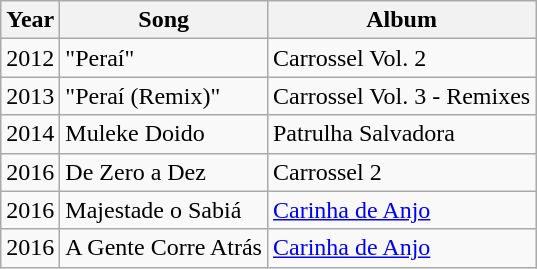<table class="wikitable">
<tr>
<th>Year</th>
<th>Song</th>
<th>Album</th>
</tr>
<tr>
<td>2012</td>
<td>"Peraí"</td>
<td>Carrossel Vol. 2</td>
</tr>
<tr>
<td>2013</td>
<td>"Peraí (Remix)"</td>
<td>Carrossel Vol. 3 - Remixes</td>
</tr>
<tr>
<td>2014</td>
<td>Muleke Doido</td>
<td>Patrulha Salvadora</td>
</tr>
<tr>
<td>2016</td>
<td>De Zero a Dez</td>
<td>Carrossel 2</td>
</tr>
<tr>
<td>2016</td>
<td>Majestade o Sabiá</td>
<td><a href='#'>Carinha de Anjo</a></td>
</tr>
<tr>
<td>2016</td>
<td>A Gente Corre Atrás</td>
<td><a href='#'>Carinha de Anjo</a></td>
</tr>
</table>
